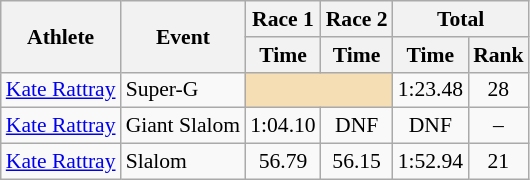<table class="wikitable" style="font-size:90%">
<tr>
<th rowspan="2">Athlete</th>
<th rowspan="2">Event</th>
<th>Race 1</th>
<th>Race 2</th>
<th colspan="2">Total</th>
</tr>
<tr>
<th>Time</th>
<th>Time</th>
<th>Time</th>
<th>Rank</th>
</tr>
<tr>
<td><a href='#'>Kate Rattray</a></td>
<td>Super-G</td>
<td colspan="2" bgcolor="wheat"></td>
<td align="center">1:23.48</td>
<td align="center">28</td>
</tr>
<tr>
<td><a href='#'>Kate Rattray</a></td>
<td>Giant Slalom</td>
<td align="center">1:04.10</td>
<td align="center">DNF</td>
<td align="center">DNF</td>
<td align="center">–</td>
</tr>
<tr>
<td><a href='#'>Kate Rattray</a></td>
<td>Slalom</td>
<td align="center">56.79</td>
<td align="center">56.15</td>
<td align="center">1:52.94</td>
<td align="center">21</td>
</tr>
</table>
